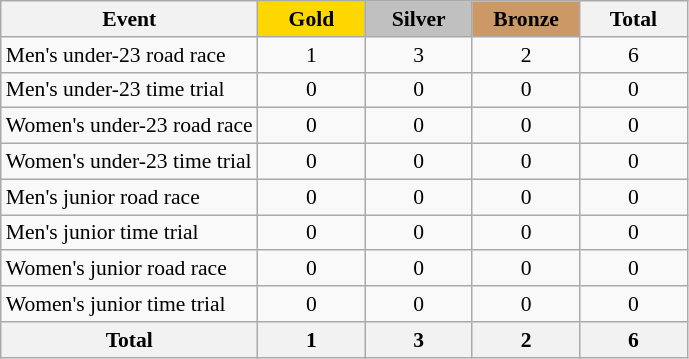<table class="wikitable sortable" border="1" style="text-align:center; font-size:90%;">
<tr>
<th style="width:15:em;">Event</th>
<td style="background:gold; width:4.5em; font-weight:bold;">Gold</td>
<td style="background:silver; width:4.5em; font-weight:bold;">Silver</td>
<td style="background:#cc9966; width:4.5em; font-weight:bold;">Bronze</td>
<th style="width:4.5em;">Total</th>
</tr>
<tr>
<td align=left>Men's under-23 road race</td>
<td>1</td>
<td>3</td>
<td>2</td>
<td>6</td>
</tr>
<tr>
<td align=left>Men's under-23 time trial</td>
<td>0</td>
<td>0</td>
<td>0</td>
<td>0</td>
</tr>
<tr>
<td align=left>Women's under-23 road race</td>
<td>0</td>
<td>0</td>
<td>0</td>
<td>0</td>
</tr>
<tr>
<td align=left>Women's under-23 time trial</td>
<td>0</td>
<td>0</td>
<td>0</td>
<td>0</td>
</tr>
<tr>
<td align=left>Men's junior road race</td>
<td>0</td>
<td>0</td>
<td>0</td>
<td>0</td>
</tr>
<tr>
<td align=left>Men's junior time trial</td>
<td>0</td>
<td>0</td>
<td>0</td>
<td>0</td>
</tr>
<tr>
<td align=left>Women's junior road race</td>
<td>0</td>
<td>0</td>
<td>0</td>
<td>0</td>
</tr>
<tr>
<td align=left>Women's junior time trial</td>
<td>0</td>
<td>0</td>
<td>0</td>
<td>0</td>
</tr>
<tr>
<th>Total</th>
<th>1</th>
<th>3</th>
<th>2</th>
<th>6</th>
</tr>
</table>
